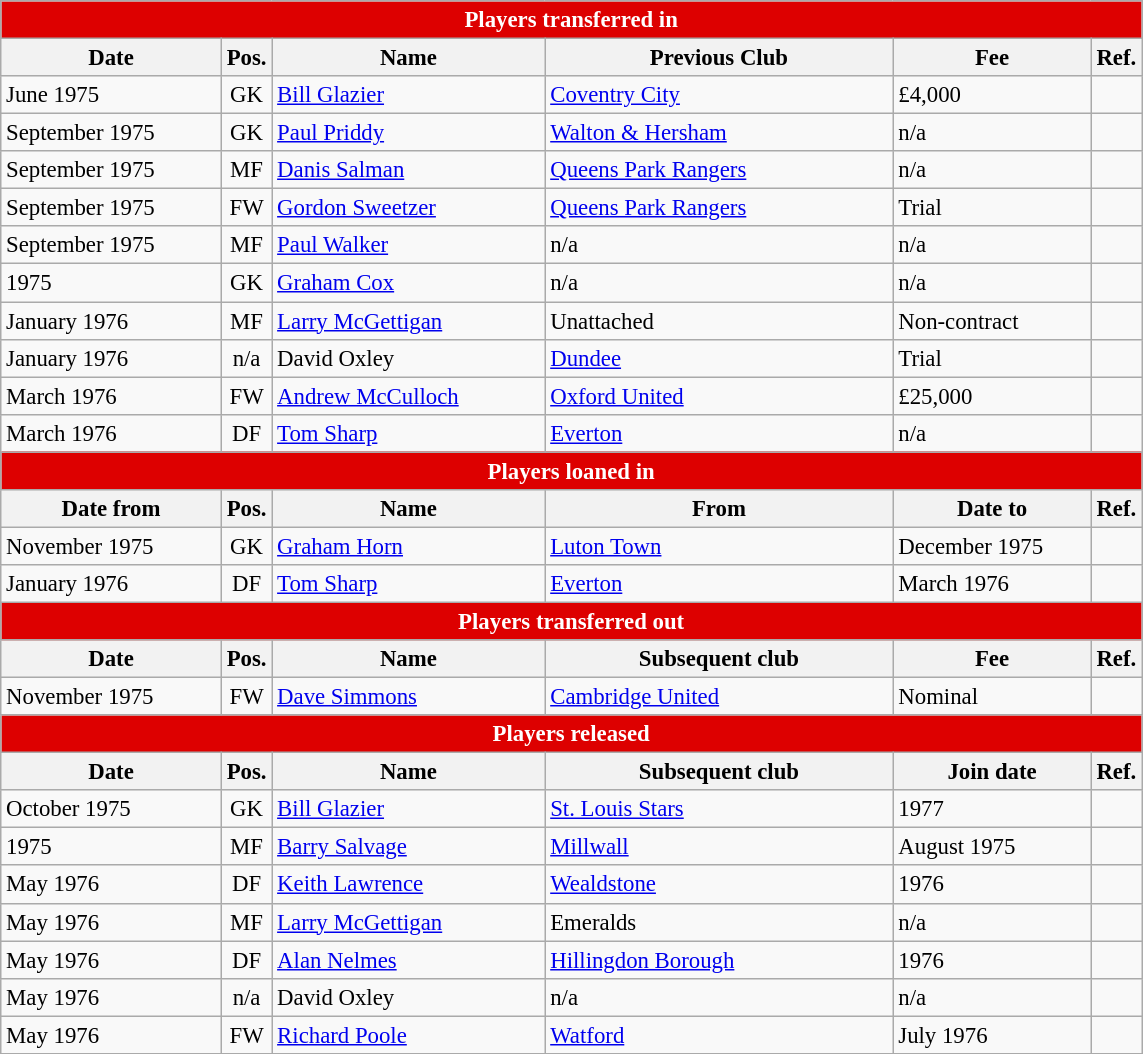<table class="wikitable" style="font-size:95%;" cellpadding="1">
<tr>
<th colspan="6" style="background:#d00; color:white; text-align:center;">Players transferred in</th>
</tr>
<tr>
<th style="width:140px;">Date</th>
<th style="width:25px;">Pos.</th>
<th style="width:175px;">Name</th>
<th style="width:225px;">Previous Club</th>
<th style="width:125px;">Fee</th>
<th style="width:25px;">Ref.</th>
</tr>
<tr>
<td>June 1975</td>
<td style="text-align:center;">GK</td>
<td> <a href='#'>Bill Glazier</a></td>
<td> <a href='#'>Coventry City</a></td>
<td>£4,000</td>
<td></td>
</tr>
<tr>
<td>September 1975</td>
<td style="text-align:center;">GK</td>
<td> <a href='#'>Paul Priddy</a></td>
<td> <a href='#'>Walton & Hersham</a></td>
<td>n/a</td>
<td></td>
</tr>
<tr>
<td>September 1975</td>
<td style="text-align:center;">MF</td>
<td> <a href='#'>Danis Salman</a></td>
<td> <a href='#'>Queens Park Rangers</a></td>
<td>n/a</td>
<td></td>
</tr>
<tr>
<td>September 1975</td>
<td style="text-align:center;">FW</td>
<td> <a href='#'>Gordon Sweetzer</a></td>
<td> <a href='#'>Queens Park Rangers</a></td>
<td>Trial</td>
<td></td>
</tr>
<tr>
<td>September 1975</td>
<td style="text-align:center;">MF</td>
<td> <a href='#'>Paul Walker</a></td>
<td>n/a</td>
<td>n/a</td>
<td></td>
</tr>
<tr>
<td>1975</td>
<td style="text-align:center;">GK</td>
<td> <a href='#'>Graham Cox</a></td>
<td>n/a</td>
<td>n/a</td>
<td></td>
</tr>
<tr>
<td>January 1976</td>
<td style="text-align:center;">MF</td>
<td> <a href='#'>Larry McGettigan</a></td>
<td>Unattached</td>
<td>Non-contract</td>
<td></td>
</tr>
<tr>
<td>January 1976</td>
<td style="text-align:center;">n/a</td>
<td> David Oxley</td>
<td> <a href='#'>Dundee</a></td>
<td>Trial</td>
<td></td>
</tr>
<tr>
<td>March 1976</td>
<td style="text-align:center;">FW</td>
<td> <a href='#'>Andrew McCulloch</a></td>
<td> <a href='#'>Oxford United</a></td>
<td>£25,000</td>
<td></td>
</tr>
<tr>
<td>March 1976</td>
<td style="text-align:center;">DF</td>
<td> <a href='#'>Tom Sharp</a></td>
<td> <a href='#'>Everton</a></td>
<td>n/a</td>
<td></td>
</tr>
<tr>
<th colspan="6" style="background:#d00; color:white; text-align:center;">Players loaned in</th>
</tr>
<tr>
<th>Date from</th>
<th>Pos.</th>
<th>Name</th>
<th>From</th>
<th>Date to</th>
<th>Ref.</th>
</tr>
<tr>
<td>November 1975</td>
<td style="text-align:center;">GK</td>
<td> <a href='#'>Graham Horn</a></td>
<td> <a href='#'>Luton Town</a></td>
<td>December 1975</td>
<td></td>
</tr>
<tr>
<td>January 1976</td>
<td style="text-align:center;">DF</td>
<td> <a href='#'>Tom Sharp</a></td>
<td> <a href='#'>Everton</a></td>
<td>March 1976</td>
<td></td>
</tr>
<tr>
<th colspan="6" style="background:#d00; color:white; text-align:center;">Players transferred out</th>
</tr>
<tr>
<th>Date</th>
<th>Pos.</th>
<th>Name</th>
<th>Subsequent club</th>
<th>Fee</th>
<th>Ref.</th>
</tr>
<tr>
<td>November 1975</td>
<td style="text-align:center;">FW</td>
<td> <a href='#'>Dave Simmons</a></td>
<td> <a href='#'>Cambridge United</a></td>
<td>Nominal</td>
<td></td>
</tr>
<tr>
<th colspan="6" style="background:#d00; color:white; text-align:center;">Players released</th>
</tr>
<tr>
<th>Date</th>
<th>Pos.</th>
<th>Name</th>
<th>Subsequent club</th>
<th>Join date</th>
<th>Ref.</th>
</tr>
<tr>
<td>October 1975</td>
<td style="text-align:center;">GK</td>
<td> <a href='#'>Bill Glazier</a></td>
<td> <a href='#'>St. Louis Stars</a></td>
<td>1977</td>
<td></td>
</tr>
<tr>
<td>1975</td>
<td style="text-align:center;">MF</td>
<td> <a href='#'>Barry Salvage</a></td>
<td> <a href='#'>Millwall</a></td>
<td>August 1975</td>
<td></td>
</tr>
<tr>
<td>May 1976</td>
<td style="text-align:center;">DF</td>
<td> <a href='#'>Keith Lawrence</a></td>
<td> <a href='#'>Wealdstone</a></td>
<td>1976</td>
<td></td>
</tr>
<tr>
<td>May 1976</td>
<td style="text-align:center;">MF</td>
<td> <a href='#'>Larry McGettigan</a></td>
<td> Emeralds</td>
<td>n/a</td>
<td></td>
</tr>
<tr>
<td>May 1976</td>
<td style="text-align:center;">DF</td>
<td> <a href='#'>Alan Nelmes</a></td>
<td> <a href='#'>Hillingdon Borough</a></td>
<td>1976</td>
<td></td>
</tr>
<tr>
<td>May 1976</td>
<td style="text-align:center;">n/a</td>
<td> David Oxley</td>
<td>n/a</td>
<td>n/a</td>
<td></td>
</tr>
<tr>
<td>May 1976</td>
<td style="text-align:center;">FW</td>
<td> <a href='#'>Richard Poole</a></td>
<td> <a href='#'>Watford</a></td>
<td>July 1976</td>
<td></td>
</tr>
</table>
